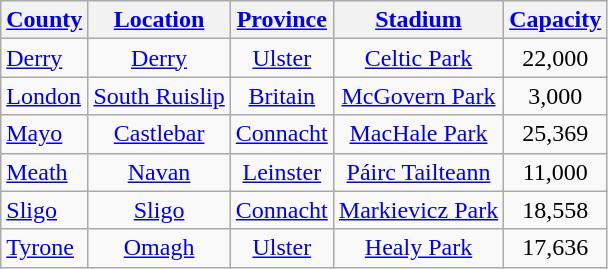<table class="wikitable sortable" style="text-align:center">
<tr>
<th><a href='#'>County</a></th>
<th><a href='#'>Location</a></th>
<th><a href='#'>Province</a></th>
<th><a href='#'>Stadium</a></th>
<th><a href='#'>Capacity</a></th>
</tr>
<tr>
<td style="text-align:left"> <a href='#'>Derry</a></td>
<td><a href='#'>Derry</a></td>
<td><a href='#'>Ulster</a></td>
<td><a href='#'>Celtic Park</a></td>
<td>22,000</td>
</tr>
<tr>
<td style="text-align:left"> <a href='#'>London</a></td>
<td><a href='#'>South Ruislip</a></td>
<td><a href='#'>Britain</a></td>
<td><a href='#'>McGovern Park</a></td>
<td>3,000</td>
</tr>
<tr>
<td style="text-align:left"> <a href='#'>Mayo</a></td>
<td><a href='#'>Castlebar</a></td>
<td><a href='#'>Connacht</a></td>
<td><a href='#'>MacHale Park</a></td>
<td>25,369</td>
</tr>
<tr>
<td style="text-align:left"> <a href='#'>Meath</a></td>
<td><a href='#'>Navan</a></td>
<td><a href='#'>Leinster</a></td>
<td><a href='#'>Páirc Tailteann</a></td>
<td>11,000</td>
</tr>
<tr>
<td style="text-align:left"> <a href='#'>Sligo</a></td>
<td><a href='#'>Sligo</a></td>
<td><a href='#'>Connacht</a></td>
<td><a href='#'>Markievicz Park</a></td>
<td>18,558</td>
</tr>
<tr>
<td style="text-align:left"> <a href='#'>Tyrone</a></td>
<td><a href='#'>Omagh</a></td>
<td><a href='#'>Ulster</a></td>
<td><a href='#'>Healy Park</a></td>
<td>17,636</td>
</tr>
</table>
